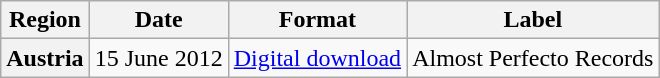<table class="wikitable plainrowheaders">
<tr>
<th scope="col">Region</th>
<th scope="col">Date</th>
<th scope="col">Format</th>
<th scope="col">Label</th>
</tr>
<tr>
<th scope="row">Austria</th>
<td>15 June 2012</td>
<td><a href='#'>Digital download</a></td>
<td>Almost Perfecto Records</td>
</tr>
</table>
